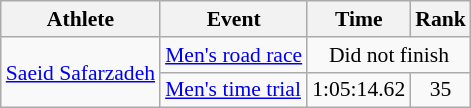<table class=wikitable style=font-size:90%;>
<tr>
<th>Athlete</th>
<th>Event</th>
<th>Time</th>
<th>Rank</th>
</tr>
<tr align=center>
<td align=left rowspan=2><a href='#'>Saeid Safarzadeh</a></td>
<td align=left><a href='#'>Men's road race</a></td>
<td colspan=2>Did not finish</td>
</tr>
<tr align=center>
<td align=left><a href='#'>Men's time trial</a></td>
<td>1:05:14.62</td>
<td>35</td>
</tr>
</table>
